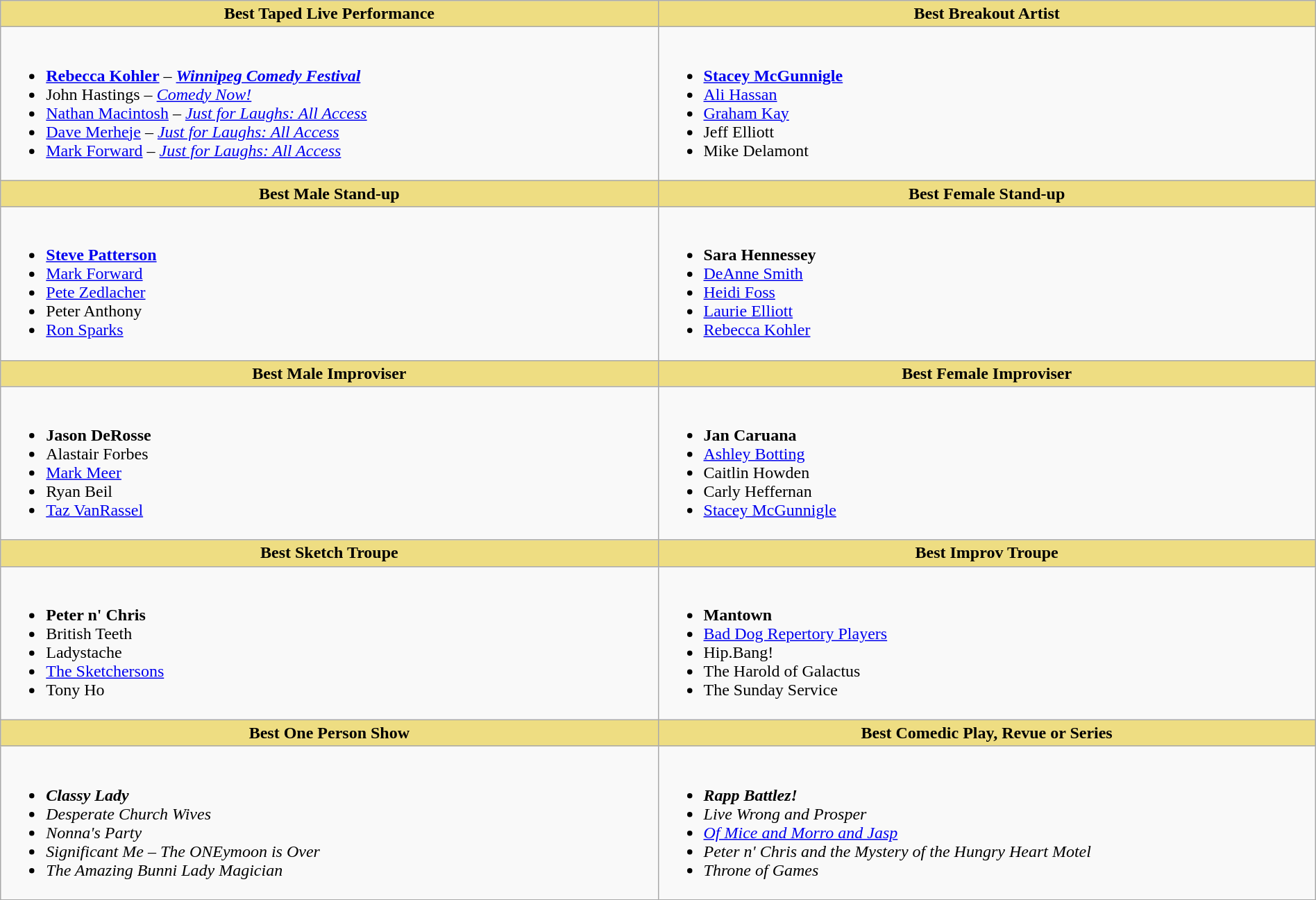<table class="wikitable" style="width:100%">
<tr>
<th style="background:#EEDD82; width:50%">Best Taped Live Performance</th>
<th style="background:#EEDD82; width:50%">Best Breakout Artist</th>
</tr>
<tr>
<td valign="top"><br><ul><li> <strong><a href='#'>Rebecca Kohler</a></strong> – <strong><em><a href='#'>Winnipeg Comedy Festival</a></em></strong></li><li>John Hastings – <em><a href='#'>Comedy Now!</a></em></li><li><a href='#'>Nathan Macintosh</a> – <em><a href='#'>Just for Laughs: All Access</a></em></li><li><a href='#'>Dave Merheje</a> – <em><a href='#'>Just for Laughs: All Access</a></em></li><li><a href='#'>Mark Forward</a> – <em><a href='#'>Just for Laughs: All Access</a></em></li></ul></td>
<td valign="top"><br><ul><li> <strong><a href='#'>Stacey McGunnigle</a></strong></li><li><a href='#'>Ali Hassan</a></li><li><a href='#'>Graham Kay</a></li><li>Jeff Elliott</li><li>Mike Delamont</li></ul></td>
</tr>
<tr>
<th style="background:#EEDD82; width:50%">Best Male Stand-up</th>
<th style="background:#EEDD82; width:50%">Best Female Stand-up</th>
</tr>
<tr>
<td valign="top"><br><ul><li> <strong><a href='#'>Steve Patterson</a></strong></li><li><a href='#'>Mark Forward</a></li><li><a href='#'>Pete Zedlacher</a></li><li>Peter Anthony</li><li><a href='#'>Ron Sparks</a></li></ul></td>
<td valign="top"><br><ul><li> <strong>Sara Hennessey</strong></li><li><a href='#'>DeAnne Smith</a></li><li><a href='#'>Heidi Foss</a></li><li><a href='#'>Laurie Elliott</a></li><li><a href='#'>Rebecca Kohler</a></li></ul></td>
</tr>
<tr>
<th style="background:#EEDD82; width:50%">Best Male Improviser</th>
<th style="background:#EEDD82; width:50%">Best Female Improviser</th>
</tr>
<tr>
<td valign="top"><br><ul><li> <strong>Jason DeRosse</strong></li><li>Alastair Forbes</li><li><a href='#'>Mark Meer</a></li><li>Ryan Beil</li><li><a href='#'>Taz VanRassel</a></li></ul></td>
<td valign="top"><br><ul><li> <strong>Jan Caruana</strong></li><li><a href='#'>Ashley Botting</a></li><li>Caitlin Howden</li><li>Carly Heffernan</li><li><a href='#'>Stacey McGunnigle</a></li></ul></td>
</tr>
<tr>
<th style="background:#EEDD82; width:50%">Best Sketch Troupe</th>
<th style="background:#EEDD82; width:50%">Best Improv Troupe</th>
</tr>
<tr>
<td valign="top"><br><ul><li> <strong>Peter n' Chris</strong></li><li>British Teeth</li><li>Ladystache</li><li><a href='#'>The Sketchersons</a></li><li>Tony Ho</li></ul></td>
<td valign="top"><br><ul><li> <strong>Mantown</strong></li><li><a href='#'>Bad Dog Repertory Players</a></li><li>Hip.Bang!</li><li>The Harold of Galactus</li><li>The Sunday Service</li></ul></td>
</tr>
<tr>
<th style="background:#EEDD82; width:50%">Best One Person Show</th>
<th style="background:#EEDD82; width:50%">Best Comedic Play, Revue or Series</th>
</tr>
<tr>
<td valign="top"><br><ul><li> <strong><em>Classy Lady</em></strong></li><li><em>Desperate Church Wives</em></li><li><em>Nonna's Party</em></li><li><em>Significant Me – The ONEymoon is Over</em></li><li><em>The Amazing Bunni Lady Magician</em></li></ul></td>
<td valign="top"><br><ul><li> <strong><em>Rapp Battlez!</em></strong></li><li><em>Live Wrong and Prosper</em></li><li><em><a href='#'>Of Mice and Morro and Jasp</a></em></li><li><em>Peter n' Chris and the Mystery of the Hungry Heart Motel</em></li><li><em>Throne of Games</em></li></ul></td>
</tr>
</table>
